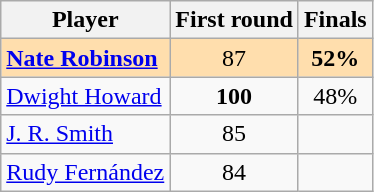<table class="wikitable">
<tr>
<th>Player</th>
<th>First round</th>
<th>Finals</th>
</tr>
<tr style="background:#ffdead; text-align:center;">
<td align=left><strong><a href='#'>Nate Robinson</a></strong> </td>
<td>87 </td>
<td><strong>52%</strong></td>
</tr>
<tr align=center>
<td align=left><a href='#'>Dwight Howard</a> </td>
<td><strong>100</strong> </td>
<td>48%</td>
</tr>
<tr align=center>
<td align=left><a href='#'>J. R. Smith</a> </td>
<td>85 </td>
<td></td>
</tr>
<tr align=center>
<td align=left><a href='#'>Rudy Fernández</a> </td>
<td>84 </td>
<td></td>
</tr>
</table>
